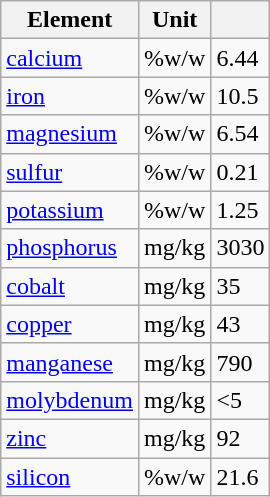<table class="wikitable floatright" border="1">
<tr>
<th>Element</th>
<th>Unit</th>
<th></th>
</tr>
<tr>
<td><a href='#'>calcium</a></td>
<td>%w/w</td>
<td>6.44</td>
</tr>
<tr>
<td><a href='#'>iron</a></td>
<td>%w/w</td>
<td>10.5</td>
</tr>
<tr>
<td><a href='#'>magnesium</a></td>
<td>%w/w</td>
<td>6.54</td>
</tr>
<tr>
<td><a href='#'>sulfur</a></td>
<td>%w/w</td>
<td>0.21</td>
</tr>
<tr>
<td><a href='#'>potassium</a></td>
<td>%w/w</td>
<td>1.25</td>
</tr>
<tr>
<td><a href='#'>phosphorus</a></td>
<td>mg/kg</td>
<td>3030</td>
</tr>
<tr>
<td><a href='#'>cobalt</a></td>
<td>mg/kg</td>
<td>35</td>
</tr>
<tr>
<td><a href='#'>copper</a></td>
<td>mg/kg</td>
<td>43</td>
</tr>
<tr>
<td><a href='#'>manganese</a></td>
<td>mg/kg</td>
<td>790</td>
</tr>
<tr>
<td><a href='#'>molybdenum</a></td>
<td>mg/kg</td>
<td><5</td>
</tr>
<tr>
<td><a href='#'>zinc</a></td>
<td>mg/kg</td>
<td>92</td>
</tr>
<tr>
<td><a href='#'>silicon</a></td>
<td>%w/w</td>
<td>21.6</td>
</tr>
</table>
